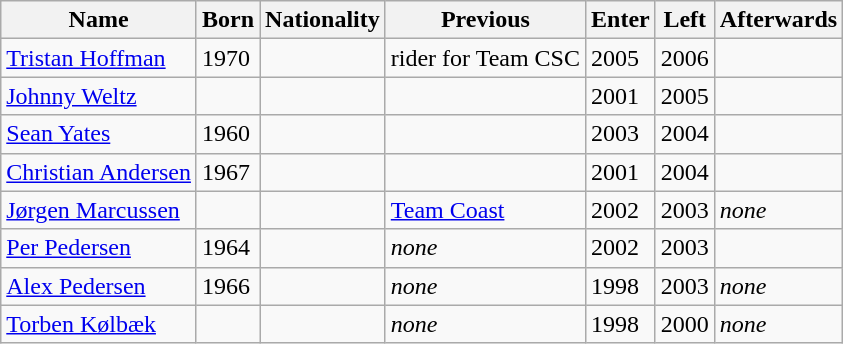<table class="wikitable">
<tr>
<th>Name</th>
<th>Born</th>
<th>Nationality</th>
<th>Previous</th>
<th>Enter</th>
<th>Left</th>
<th>Afterwards</th>
</tr>
<tr>
<td><a href='#'>Tristan Hoffman</a></td>
<td>1970</td>
<td></td>
<td>rider for Team CSC</td>
<td>2005</td>
<td>2006</td>
<td></td>
</tr>
<tr>
<td><a href='#'>Johnny Weltz</a></td>
<td></td>
<td></td>
<td></td>
<td>2001</td>
<td>2005</td>
<td></td>
</tr>
<tr>
<td><a href='#'>Sean Yates</a></td>
<td>1960</td>
<td></td>
<td></td>
<td>2003</td>
<td>2004</td>
<td></td>
</tr>
<tr>
<td><a href='#'>Christian Andersen</a></td>
<td>1967</td>
<td></td>
<td></td>
<td>2001</td>
<td>2004</td>
<td></td>
</tr>
<tr>
<td><a href='#'>Jørgen Marcussen</a></td>
<td></td>
<td></td>
<td><a href='#'>Team Coast</a></td>
<td>2002</td>
<td>2003</td>
<td><em>none</em></td>
</tr>
<tr>
<td><a href='#'>Per Pedersen</a></td>
<td>1964</td>
<td></td>
<td><em>none</em></td>
<td>2002</td>
<td>2003</td>
<td></td>
</tr>
<tr>
<td><a href='#'>Alex Pedersen</a></td>
<td>1966</td>
<td></td>
<td><em>none</em></td>
<td>1998</td>
<td>2003</td>
<td><em>none</em></td>
</tr>
<tr>
<td><a href='#'>Torben Kølbæk</a></td>
<td></td>
<td></td>
<td><em>none</em></td>
<td>1998</td>
<td>2000</td>
<td><em>none</em></td>
</tr>
</table>
